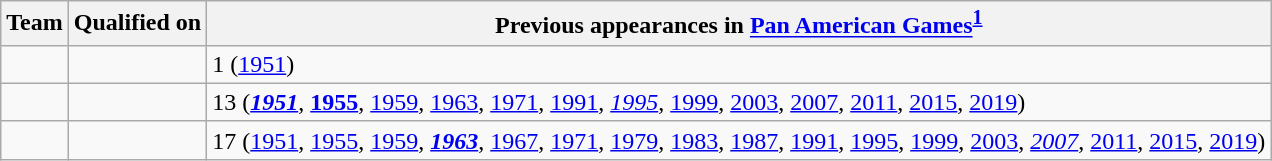<table class="wikitable sortable">
<tr>
<th>Team</th>
<th>Qualified on</th>
<th data-sort-type="number">Previous appearances in <a href='#'>Pan American Games</a><sup><a href='#'>1</a></sup></th>
</tr>
<tr>
<td></td>
<td></td>
<td>1 (<a href='#'>1951</a>)</td>
</tr>
<tr>
<td></td>
<td></td>
<td>13 (<strong><em><a href='#'>1951</a></em></strong>, <strong><a href='#'>1955</a></strong>, <a href='#'>1959</a>, <a href='#'>1963</a>, <a href='#'>1971</a>, <a href='#'>1991</a>, <em><a href='#'>1995</a></em>, <a href='#'>1999</a>, <a href='#'>2003</a>, <a href='#'>2007</a>, <a href='#'>2011</a>, <a href='#'>2015</a>, <a href='#'>2019</a>)</td>
</tr>
<tr>
<td></td>
<td></td>
<td>17 (<a href='#'>1951</a>, <a href='#'>1955</a>, <a href='#'>1959</a>, <strong><em><a href='#'>1963</a></em></strong>, <a href='#'>1967</a>, <a href='#'>1971</a>, <a href='#'>1979</a>, <a href='#'>1983</a>, <a href='#'>1987</a>, <a href='#'>1991</a>, <a href='#'>1995</a>, <a href='#'>1999</a>, <a href='#'>2003</a>, <em><a href='#'>2007</a></em>, <a href='#'>2011</a>, <a href='#'>2015</a>, <a href='#'>2019</a>)</td>
</tr>
</table>
